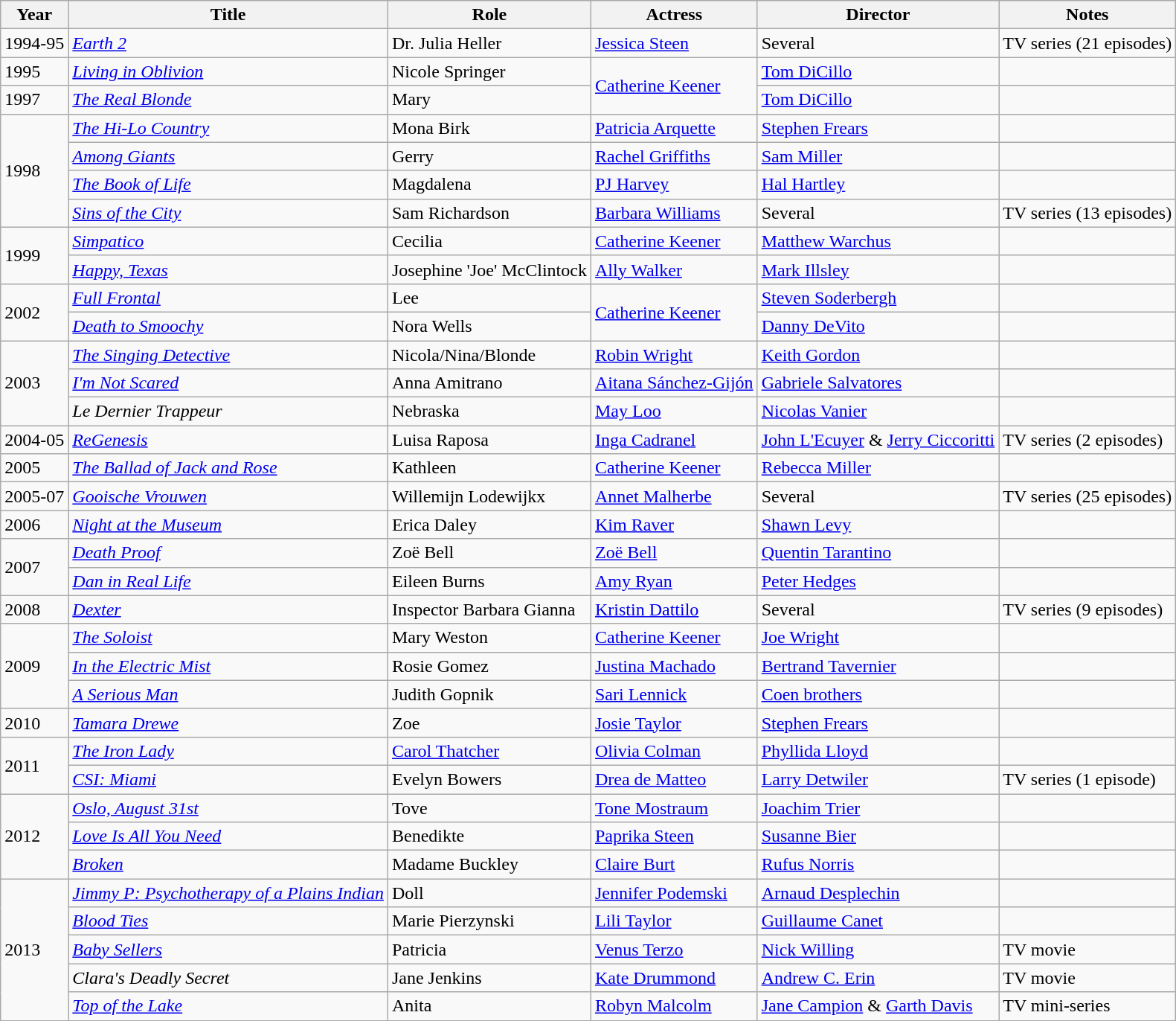<table class="wikitable">
<tr>
<th>Year</th>
<th>Title</th>
<th>Role</th>
<th>Actress</th>
<th>Director</th>
<th>Notes</th>
</tr>
<tr>
<td rowspan=1>1994-95</td>
<td><em><a href='#'>Earth 2</a></em></td>
<td>Dr. Julia Heller</td>
<td><a href='#'>Jessica Steen</a></td>
<td>Several</td>
<td>TV series (21 episodes)</td>
</tr>
<tr>
<td rowspan=1>1995</td>
<td><em><a href='#'>Living in Oblivion</a></em></td>
<td>Nicole Springer</td>
<td rowspan=2><a href='#'>Catherine Keener</a></td>
<td><a href='#'>Tom DiCillo</a></td>
<td></td>
</tr>
<tr>
<td rowspan=1>1997</td>
<td><em><a href='#'>The Real Blonde</a></em></td>
<td>Mary</td>
<td><a href='#'>Tom DiCillo</a></td>
<td></td>
</tr>
<tr>
<td rowspan=4>1998</td>
<td><em><a href='#'>The Hi-Lo Country</a></em></td>
<td>Mona Birk</td>
<td><a href='#'>Patricia Arquette</a></td>
<td><a href='#'>Stephen Frears</a></td>
<td></td>
</tr>
<tr>
<td><em><a href='#'>Among Giants</a></em></td>
<td>Gerry</td>
<td><a href='#'>Rachel Griffiths</a></td>
<td><a href='#'>Sam Miller</a></td>
<td></td>
</tr>
<tr>
<td><em><a href='#'>The Book of Life</a></em></td>
<td>Magdalena</td>
<td><a href='#'>PJ Harvey</a></td>
<td><a href='#'>Hal Hartley</a></td>
<td></td>
</tr>
<tr>
<td><em><a href='#'>Sins of the City</a></em></td>
<td>Sam Richardson</td>
<td><a href='#'>Barbara Williams</a></td>
<td>Several</td>
<td>TV series (13 episodes)</td>
</tr>
<tr>
<td rowspan=2>1999</td>
<td><em><a href='#'>Simpatico</a></em></td>
<td>Cecilia</td>
<td><a href='#'>Catherine Keener</a></td>
<td><a href='#'>Matthew Warchus</a></td>
<td></td>
</tr>
<tr>
<td><em><a href='#'>Happy, Texas</a></em></td>
<td>Josephine 'Joe' McClintock</td>
<td><a href='#'>Ally Walker</a></td>
<td><a href='#'>Mark Illsley</a></td>
<td></td>
</tr>
<tr>
<td rowspan=2>2002</td>
<td><em><a href='#'>Full Frontal</a></em></td>
<td>Lee</td>
<td rowspan=2><a href='#'>Catherine Keener</a></td>
<td><a href='#'>Steven Soderbergh</a></td>
<td></td>
</tr>
<tr>
<td><em><a href='#'>Death to Smoochy</a></em></td>
<td>Nora Wells</td>
<td><a href='#'>Danny DeVito</a></td>
<td></td>
</tr>
<tr>
<td rowspan=3>2003</td>
<td><em><a href='#'>The Singing Detective</a></em></td>
<td>Nicola/Nina/Blonde</td>
<td><a href='#'>Robin Wright</a></td>
<td><a href='#'>Keith Gordon</a></td>
<td></td>
</tr>
<tr>
<td><em><a href='#'>I'm Not Scared</a></em></td>
<td>Anna Amitrano</td>
<td><a href='#'>Aitana Sánchez-Gijón</a></td>
<td><a href='#'>Gabriele Salvatores</a></td>
<td></td>
</tr>
<tr>
<td><em>Le Dernier Trappeur</em></td>
<td>Nebraska</td>
<td><a href='#'>May Loo</a></td>
<td><a href='#'>Nicolas Vanier</a></td>
<td></td>
</tr>
<tr>
<td rowspan=1>2004-05</td>
<td><em><a href='#'>ReGenesis</a></em></td>
<td>Luisa Raposa</td>
<td><a href='#'>Inga Cadranel</a></td>
<td><a href='#'>John L'Ecuyer</a> & <a href='#'>Jerry Ciccoritti</a></td>
<td>TV series (2 episodes)</td>
</tr>
<tr>
<td rowspan=1>2005</td>
<td><em><a href='#'>The Ballad of Jack and Rose</a></em></td>
<td>Kathleen</td>
<td><a href='#'>Catherine Keener</a></td>
<td><a href='#'>Rebecca Miller</a></td>
<td></td>
</tr>
<tr>
<td rowspan=1>2005-07</td>
<td><em><a href='#'>Gooische Vrouwen</a></em></td>
<td>Willemijn Lodewijkx</td>
<td><a href='#'>Annet Malherbe</a></td>
<td>Several</td>
<td>TV series (25 episodes)</td>
</tr>
<tr>
<td rowspan=1>2006</td>
<td><em><a href='#'>Night at the Museum</a></em></td>
<td>Erica Daley</td>
<td><a href='#'>Kim Raver</a></td>
<td><a href='#'>Shawn Levy</a></td>
<td></td>
</tr>
<tr>
<td rowspan=2>2007</td>
<td><em><a href='#'>Death Proof</a></em></td>
<td>Zoë Bell</td>
<td><a href='#'>Zoë Bell</a></td>
<td><a href='#'>Quentin Tarantino</a></td>
<td></td>
</tr>
<tr>
<td><em><a href='#'>Dan in Real Life</a></em></td>
<td>Eileen Burns</td>
<td><a href='#'>Amy Ryan</a></td>
<td><a href='#'>Peter Hedges</a></td>
<td></td>
</tr>
<tr>
<td rowspan=1>2008</td>
<td><em><a href='#'>Dexter</a></em></td>
<td>Inspector Barbara Gianna</td>
<td><a href='#'>Kristin Dattilo</a></td>
<td>Several</td>
<td>TV series (9 episodes)</td>
</tr>
<tr>
<td rowspan=3>2009</td>
<td><em><a href='#'>The Soloist</a></em></td>
<td>Mary Weston</td>
<td><a href='#'>Catherine Keener</a></td>
<td><a href='#'>Joe Wright</a></td>
<td></td>
</tr>
<tr>
<td><em><a href='#'>In the Electric Mist</a></em></td>
<td>Rosie Gomez</td>
<td><a href='#'>Justina Machado</a></td>
<td><a href='#'>Bertrand Tavernier</a></td>
<td></td>
</tr>
<tr>
<td><em><a href='#'>A Serious Man</a></em></td>
<td>Judith Gopnik</td>
<td><a href='#'>Sari Lennick</a></td>
<td><a href='#'>Coen brothers</a></td>
<td></td>
</tr>
<tr>
<td rowspan=1>2010</td>
<td><em><a href='#'>Tamara Drewe</a></em></td>
<td>Zoe</td>
<td><a href='#'>Josie Taylor</a></td>
<td><a href='#'>Stephen Frears</a></td>
<td></td>
</tr>
<tr>
<td rowspan=2>2011</td>
<td><em><a href='#'>The Iron Lady</a></em></td>
<td><a href='#'>Carol Thatcher</a></td>
<td><a href='#'>Olivia Colman</a></td>
<td><a href='#'>Phyllida Lloyd</a></td>
<td></td>
</tr>
<tr>
<td><em><a href='#'>CSI: Miami</a></em></td>
<td>Evelyn Bowers</td>
<td><a href='#'>Drea de Matteo</a></td>
<td><a href='#'>Larry Detwiler</a></td>
<td>TV series (1 episode)</td>
</tr>
<tr>
<td rowspan=3>2012</td>
<td><em><a href='#'>Oslo, August 31st</a></em></td>
<td>Tove</td>
<td><a href='#'>Tone Mostraum</a></td>
<td><a href='#'>Joachim Trier</a></td>
<td></td>
</tr>
<tr>
<td><em><a href='#'>Love Is All You Need</a></em></td>
<td>Benedikte</td>
<td><a href='#'>Paprika Steen</a></td>
<td><a href='#'>Susanne Bier</a></td>
<td></td>
</tr>
<tr>
<td><em><a href='#'>Broken</a></em></td>
<td>Madame Buckley</td>
<td><a href='#'>Claire Burt</a></td>
<td><a href='#'>Rufus Norris</a></td>
<td></td>
</tr>
<tr>
<td rowspan=5>2013</td>
<td><em><a href='#'>Jimmy P: Psychotherapy of a Plains Indian</a></em></td>
<td>Doll</td>
<td><a href='#'>Jennifer Podemski</a></td>
<td><a href='#'>Arnaud Desplechin</a></td>
<td></td>
</tr>
<tr>
<td><em><a href='#'>Blood Ties</a></em></td>
<td>Marie Pierzynski</td>
<td><a href='#'>Lili Taylor</a></td>
<td><a href='#'>Guillaume Canet</a></td>
<td></td>
</tr>
<tr>
<td><em><a href='#'>Baby Sellers</a></em></td>
<td>Patricia</td>
<td><a href='#'>Venus Terzo</a></td>
<td><a href='#'>Nick Willing</a></td>
<td>TV movie</td>
</tr>
<tr>
<td><em>Clara's Deadly Secret</em></td>
<td>Jane Jenkins</td>
<td><a href='#'>Kate Drummond</a></td>
<td><a href='#'>Andrew C. Erin</a></td>
<td>TV movie</td>
</tr>
<tr>
<td><em><a href='#'>Top of the Lake</a></em></td>
<td>Anita</td>
<td><a href='#'>Robyn Malcolm</a></td>
<td><a href='#'>Jane Campion</a> & <a href='#'>Garth Davis</a></td>
<td>TV mini-series</td>
</tr>
<tr>
</tr>
</table>
